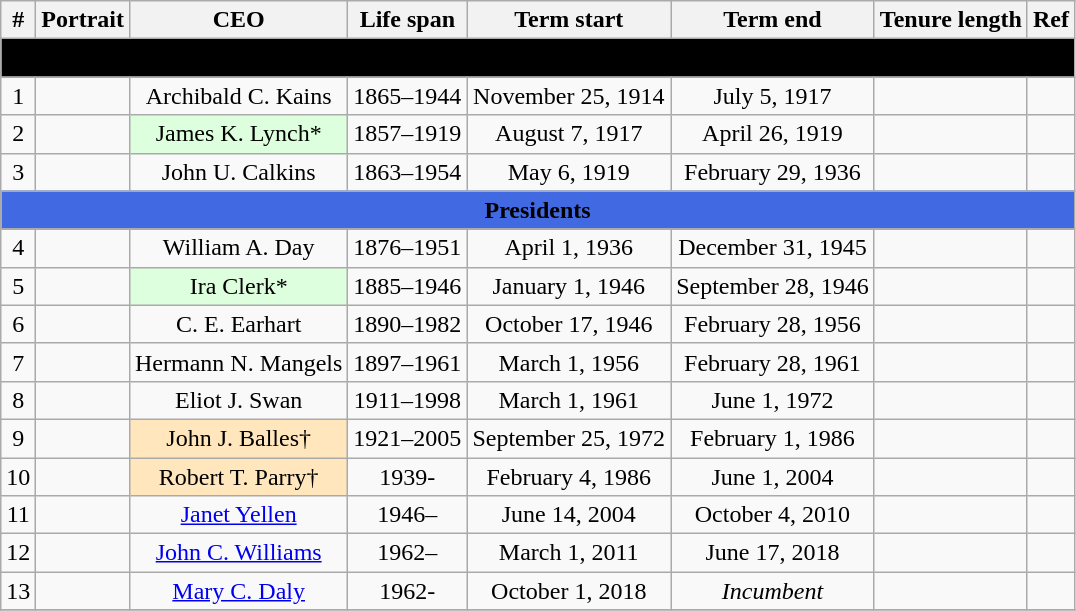<table class="wikitable" style="text-align:center">
<tr>
<th>#</th>
<th>Portrait</th>
<th>CEO</th>
<th>Life span</th>
<th>Term start</th>
<th>Term end</th>
<th>Tenure length</th>
<th>Ref</th>
</tr>
<tr>
<td align="center" Colspan="18" style="background: #000000"><strong><span>Governors</span></strong></td>
</tr>
<tr>
<td>1</td>
<td></td>
<td>Archibald C. Kains</td>
<td>1865–1944</td>
<td>November 25, 1914</td>
<td>July 5, 1917</td>
<td></td>
<td align="center"></td>
</tr>
<tr>
<td>2</td>
<td></td>
<td bgcolor="#ddffdd">James K. Lynch*</td>
<td>1857–1919</td>
<td>August 7, 1917</td>
<td>April 26, 1919</td>
<td></td>
<td align="center"></td>
</tr>
<tr>
<td>3</td>
<td></td>
<td>John U. Calkins</td>
<td>1863–1954</td>
<td>May 6, 1919</td>
<td>February 29, 1936</td>
<td></td>
<td align="center"></td>
</tr>
<tr>
<td align="center" Colspan="18" style="background: #4169E1"><strong><span>Presidents</span></strong></td>
</tr>
<tr>
<td>4</td>
<td></td>
<td>William A. Day</td>
<td>1876–1951</td>
<td>April 1, 1936</td>
<td>December 31, 1945</td>
<td></td>
<td align="center"></td>
</tr>
<tr>
<td>5</td>
<td></td>
<td bgcolor="#ddffdd">Ira Clerk*</td>
<td>1885–1946</td>
<td>January 1, 1946</td>
<td>September 28, 1946</td>
<td></td>
<td align="center"></td>
</tr>
<tr>
<td>6</td>
<td></td>
<td>C. E. Earhart</td>
<td>1890–1982</td>
<td>October 17, 1946</td>
<td>February 28, 1956</td>
<td></td>
<td align="center"></td>
</tr>
<tr>
<td>7</td>
<td></td>
<td>Hermann N. Mangels</td>
<td>1897–1961</td>
<td>March 1, 1956</td>
<td>February 28, 1961</td>
<td></td>
<td align="center"></td>
</tr>
<tr>
<td>8</td>
<td></td>
<td>Eliot J. Swan</td>
<td>1911–1998</td>
<td>March 1, 1961</td>
<td>June 1, 1972</td>
<td></td>
<td align="center"></td>
</tr>
<tr>
<td>9</td>
<td></td>
<td bgcolor=#FFE6BD>John J. Balles†</td>
<td>1921–2005</td>
<td>September 25, 1972</td>
<td>February 1, 1986</td>
<td></td>
<td align="center"></td>
</tr>
<tr>
<td>10</td>
<td></td>
<td bgcolor=#FFE6BD>Robert T. Parry†</td>
<td>1939-</td>
<td>February 4, 1986</td>
<td>June 1, 2004</td>
<td></td>
<td align="center"></td>
</tr>
<tr>
<td>11</td>
<td></td>
<td><a href='#'>Janet Yellen</a></td>
<td>1946–</td>
<td>June 14, 2004</td>
<td>October 4, 2010</td>
<td></td>
<td align="center"></td>
</tr>
<tr>
<td>12</td>
<td></td>
<td><a href='#'>John C. Williams</a></td>
<td>1962–</td>
<td>March 1, 2011</td>
<td>June 17, 2018</td>
<td></td>
<td align="center"></td>
</tr>
<tr>
<td>13</td>
<td></td>
<td><a href='#'>Mary C. Daly</a></td>
<td>1962-</td>
<td>October 1, 2018</td>
<td><em>Incumbent</em></td>
<td></td>
<td align="center"></td>
</tr>
<tr>
</tr>
</table>
